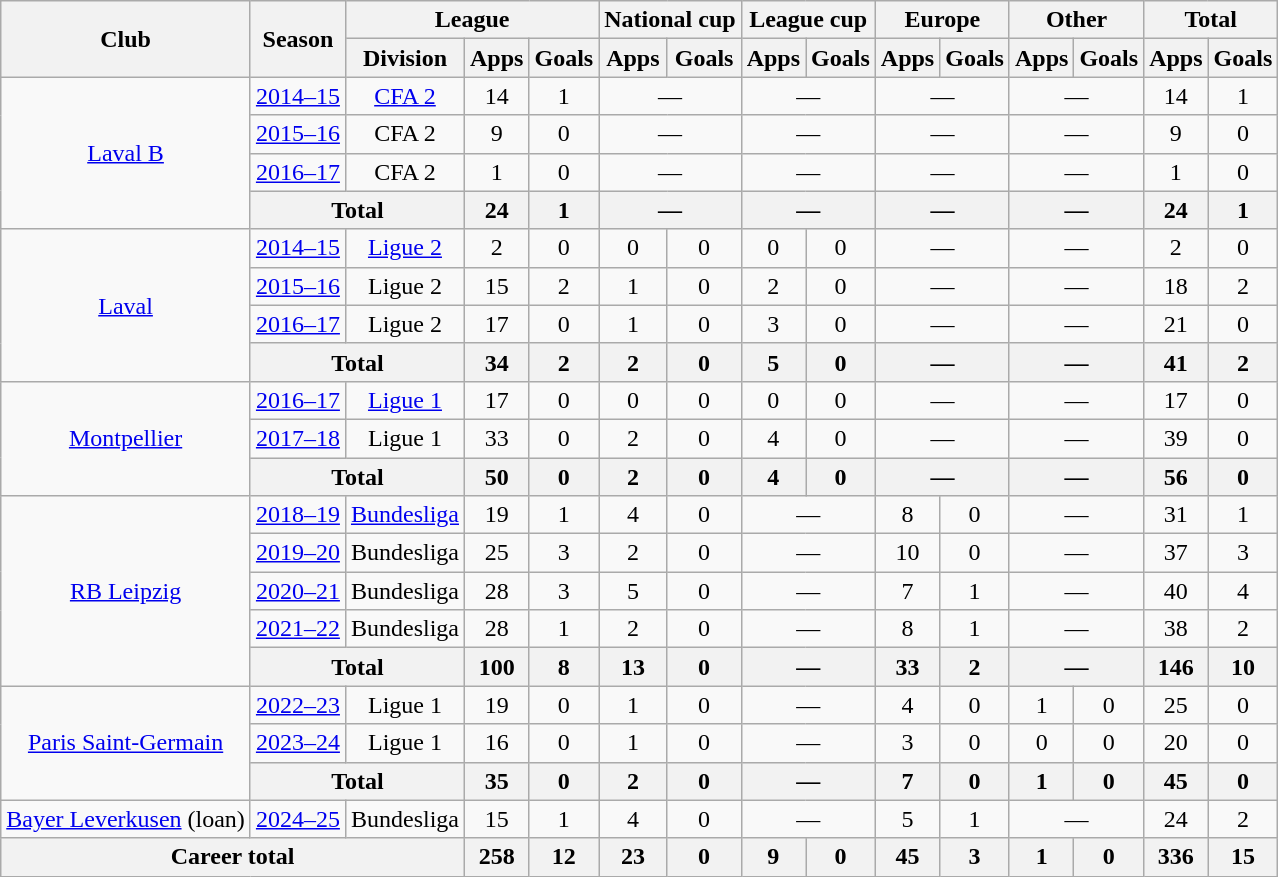<table class="wikitable" style="text-align:center">
<tr>
<th rowspan=2>Club</th>
<th rowspan=2>Season</th>
<th colspan=3>League</th>
<th colspan=2>National cup</th>
<th colspan=2>League cup</th>
<th colspan=2>Europe</th>
<th colspan=2>Other</th>
<th colspan=2>Total</th>
</tr>
<tr>
<th>Division</th>
<th>Apps</th>
<th>Goals</th>
<th>Apps</th>
<th>Goals</th>
<th>Apps</th>
<th>Goals</th>
<th>Apps</th>
<th>Goals</th>
<th>Apps</th>
<th>Goals</th>
<th>Apps</th>
<th>Goals</th>
</tr>
<tr>
<td rowspan=4><a href='#'>Laval B</a></td>
<td><a href='#'>2014–15</a></td>
<td><a href='#'>CFA 2</a></td>
<td>14</td>
<td>1</td>
<td colspan=2>—</td>
<td colspan=2>—</td>
<td colspan=2>—</td>
<td colspan=2>—</td>
<td>14</td>
<td>1</td>
</tr>
<tr>
<td><a href='#'>2015–16</a></td>
<td>CFA 2</td>
<td>9</td>
<td>0</td>
<td colspan=2>—</td>
<td colspan=2>—</td>
<td colspan=2>—</td>
<td colspan=2>—</td>
<td>9</td>
<td>0</td>
</tr>
<tr>
<td><a href='#'>2016–17</a></td>
<td>CFA 2</td>
<td>1</td>
<td>0</td>
<td colspan=2>—</td>
<td colspan=2>—</td>
<td colspan=2>—</td>
<td colspan=2>—</td>
<td>1</td>
<td>0</td>
</tr>
<tr>
<th colspan=2>Total</th>
<th>24</th>
<th>1</th>
<th colspan=2>—</th>
<th colspan=2>—</th>
<th colspan=2>—</th>
<th colspan=2>—</th>
<th>24</th>
<th>1</th>
</tr>
<tr>
<td rowspan=4><a href='#'>Laval</a></td>
<td><a href='#'>2014–15</a></td>
<td><a href='#'>Ligue 2</a></td>
<td>2</td>
<td>0</td>
<td>0</td>
<td>0</td>
<td>0</td>
<td>0</td>
<td colspan=2>—</td>
<td colspan=2>—</td>
<td>2</td>
<td>0</td>
</tr>
<tr>
<td><a href='#'>2015–16</a></td>
<td>Ligue 2</td>
<td>15</td>
<td>2</td>
<td>1</td>
<td>0</td>
<td>2</td>
<td>0</td>
<td colspan=2>—</td>
<td colspan=2>—</td>
<td>18</td>
<td>2</td>
</tr>
<tr>
<td><a href='#'>2016–17</a></td>
<td>Ligue 2</td>
<td>17</td>
<td>0</td>
<td>1</td>
<td>0</td>
<td>3</td>
<td>0</td>
<td colspan=2>—</td>
<td colspan=2>—</td>
<td>21</td>
<td>0</td>
</tr>
<tr>
<th colspan=2>Total</th>
<th>34</th>
<th>2</th>
<th>2</th>
<th>0</th>
<th>5</th>
<th>0</th>
<th colspan=2>—</th>
<th colspan=2>—</th>
<th>41</th>
<th>2</th>
</tr>
<tr>
<td rowspan=3><a href='#'>Montpellier</a></td>
<td><a href='#'>2016–17</a></td>
<td><a href='#'>Ligue 1</a></td>
<td>17</td>
<td>0</td>
<td>0</td>
<td>0</td>
<td>0</td>
<td>0</td>
<td colspan=2>—</td>
<td colspan=2>—</td>
<td>17</td>
<td>0</td>
</tr>
<tr>
<td><a href='#'>2017–18</a></td>
<td>Ligue 1</td>
<td>33</td>
<td>0</td>
<td>2</td>
<td>0</td>
<td>4</td>
<td>0</td>
<td colspan=2>—</td>
<td colspan=2>—</td>
<td>39</td>
<td>0</td>
</tr>
<tr>
<th colspan=2>Total</th>
<th>50</th>
<th>0</th>
<th>2</th>
<th>0</th>
<th>4</th>
<th>0</th>
<th colspan=2>—</th>
<th colspan=2>—</th>
<th>56</th>
<th>0</th>
</tr>
<tr>
<td rowspan=5><a href='#'>RB Leipzig</a></td>
<td><a href='#'>2018–19</a></td>
<td><a href='#'>Bundesliga</a></td>
<td>19</td>
<td>1</td>
<td>4</td>
<td>0</td>
<td colspan=2>—</td>
<td>8</td>
<td>0</td>
<td colspan=2>—</td>
<td>31</td>
<td>1</td>
</tr>
<tr>
<td><a href='#'>2019–20</a></td>
<td>Bundesliga</td>
<td>25</td>
<td>3</td>
<td>2</td>
<td>0</td>
<td colspan=2>—</td>
<td>10</td>
<td>0</td>
<td colspan=2>—</td>
<td>37</td>
<td>3</td>
</tr>
<tr>
<td><a href='#'>2020–21</a></td>
<td>Bundesliga</td>
<td>28</td>
<td>3</td>
<td>5</td>
<td>0</td>
<td colspan=2>—</td>
<td>7</td>
<td>1</td>
<td colspan=2>—</td>
<td>40</td>
<td>4</td>
</tr>
<tr>
<td><a href='#'>2021–22</a></td>
<td>Bundesliga</td>
<td>28</td>
<td>1</td>
<td>2</td>
<td>0</td>
<td colspan=2>—</td>
<td>8</td>
<td>1</td>
<td colspan=2>—</td>
<td>38</td>
<td>2</td>
</tr>
<tr>
<th colspan=2>Total</th>
<th>100</th>
<th>8</th>
<th>13</th>
<th>0</th>
<th colspan=2>—</th>
<th>33</th>
<th>2</th>
<th colspan=2>—</th>
<th>146</th>
<th>10</th>
</tr>
<tr>
<td rowspan=3><a href='#'>Paris Saint-Germain</a></td>
<td><a href='#'>2022–23</a></td>
<td>Ligue 1</td>
<td>19</td>
<td>0</td>
<td>1</td>
<td>0</td>
<td colspan=2>—</td>
<td>4</td>
<td>0</td>
<td>1</td>
<td>0</td>
<td>25</td>
<td>0</td>
</tr>
<tr>
<td><a href='#'>2023–24</a></td>
<td>Ligue 1</td>
<td>16</td>
<td>0</td>
<td>1</td>
<td>0</td>
<td colspan=2>—</td>
<td>3</td>
<td>0</td>
<td>0</td>
<td>0</td>
<td>20</td>
<td>0</td>
</tr>
<tr>
<th colspan=2>Total</th>
<th>35</th>
<th>0</th>
<th>2</th>
<th>0</th>
<th colspan=2>—</th>
<th>7</th>
<th>0</th>
<th>1</th>
<th>0</th>
<th>45</th>
<th>0</th>
</tr>
<tr>
<td><a href='#'>Bayer Leverkusen</a> (loan)</td>
<td><a href='#'>2024–25</a></td>
<td>Bundesliga</td>
<td>15</td>
<td>1</td>
<td>4</td>
<td>0</td>
<td colspan=2>—</td>
<td>5</td>
<td>1</td>
<td colspan=2>—</td>
<td>24</td>
<td>2</td>
</tr>
<tr>
<th colspan=3>Career total</th>
<th>258</th>
<th>12</th>
<th>23</th>
<th>0</th>
<th>9</th>
<th>0</th>
<th>45</th>
<th>3</th>
<th>1</th>
<th>0</th>
<th>336</th>
<th>15</th>
</tr>
</table>
